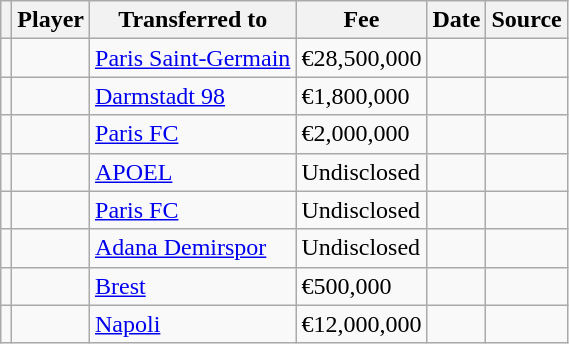<table class="wikitable plainrowheaders sortable">
<tr>
<th></th>
<th scope="col">Player</th>
<th>Transferred to</th>
<th style="width: 65px;">Fee</th>
<th scope="col">Date</th>
<th scope="col">Source</th>
</tr>
<tr>
<td align="center"></td>
<td></td>
<td> <a href='#'>Paris Saint-Germain</a></td>
<td>€28,500,000</td>
<td></td>
<td></td>
</tr>
<tr>
<td align="center"></td>
<td></td>
<td> <a href='#'>Darmstadt 98</a></td>
<td>€1,800,000</td>
<td></td>
<td></td>
</tr>
<tr>
<td align="center"></td>
<td></td>
<td> <a href='#'>Paris FC</a></td>
<td>€2,000,000</td>
<td></td>
<td></td>
</tr>
<tr>
<td align="center"></td>
<td></td>
<td> <a href='#'>APOEL</a></td>
<td>Undisclosed</td>
<td></td>
<td></td>
</tr>
<tr>
<td align="center"></td>
<td></td>
<td> <a href='#'>Paris FC</a></td>
<td>Undisclosed</td>
<td></td>
<td></td>
</tr>
<tr>
<td align="center"></td>
<td></td>
<td> <a href='#'>Adana Demirspor</a></td>
<td>Undisclosed</td>
<td></td>
<td></td>
</tr>
<tr>
<td align="center"></td>
<td></td>
<td> <a href='#'>Brest</a></td>
<td>€500,000</td>
<td></td>
<td></td>
</tr>
<tr>
<td align="center"></td>
<td></td>
<td> <a href='#'>Napoli</a></td>
<td>€12,000,000</td>
<td></td>
<td></td>
</tr>
</table>
